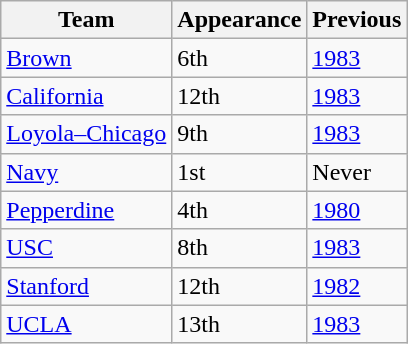<table class="wikitable sortable">
<tr>
<th>Team</th>
<th>Appearance</th>
<th>Previous</th>
</tr>
<tr>
<td><a href='#'>Brown</a></td>
<td>6th</td>
<td><a href='#'>1983</a></td>
</tr>
<tr>
<td><a href='#'>California</a></td>
<td>12th</td>
<td><a href='#'>1983</a></td>
</tr>
<tr>
<td><a href='#'>Loyola–Chicago</a></td>
<td>9th</td>
<td><a href='#'>1983</a></td>
</tr>
<tr>
<td><a href='#'>Navy</a></td>
<td>1st</td>
<td>Never</td>
</tr>
<tr>
<td><a href='#'>Pepperdine</a></td>
<td>4th</td>
<td><a href='#'>1980</a></td>
</tr>
<tr>
<td><a href='#'>USC</a></td>
<td>8th</td>
<td><a href='#'>1983</a></td>
</tr>
<tr>
<td><a href='#'>Stanford</a></td>
<td>12th</td>
<td><a href='#'>1982</a></td>
</tr>
<tr>
<td><a href='#'>UCLA</a></td>
<td>13th</td>
<td><a href='#'>1983</a></td>
</tr>
</table>
